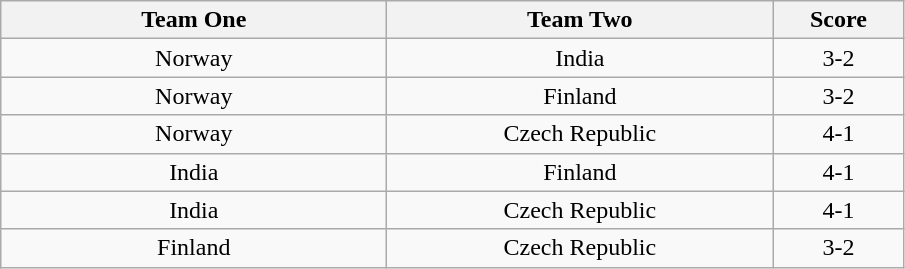<table class="wikitable" style="text-align: center">
<tr>
<th width=250>Team One</th>
<th width=250>Team Two</th>
<th width=80>Score</th>
</tr>
<tr>
<td> Norway</td>
<td> India</td>
<td>3-2</td>
</tr>
<tr>
<td> Norway</td>
<td> Finland</td>
<td>3-2</td>
</tr>
<tr>
<td> Norway</td>
<td> Czech Republic</td>
<td>4-1</td>
</tr>
<tr>
<td> India</td>
<td> Finland</td>
<td>4-1</td>
</tr>
<tr>
<td> India</td>
<td> Czech Republic</td>
<td>4-1</td>
</tr>
<tr>
<td> Finland</td>
<td> Czech Republic</td>
<td>3-2</td>
</tr>
</table>
